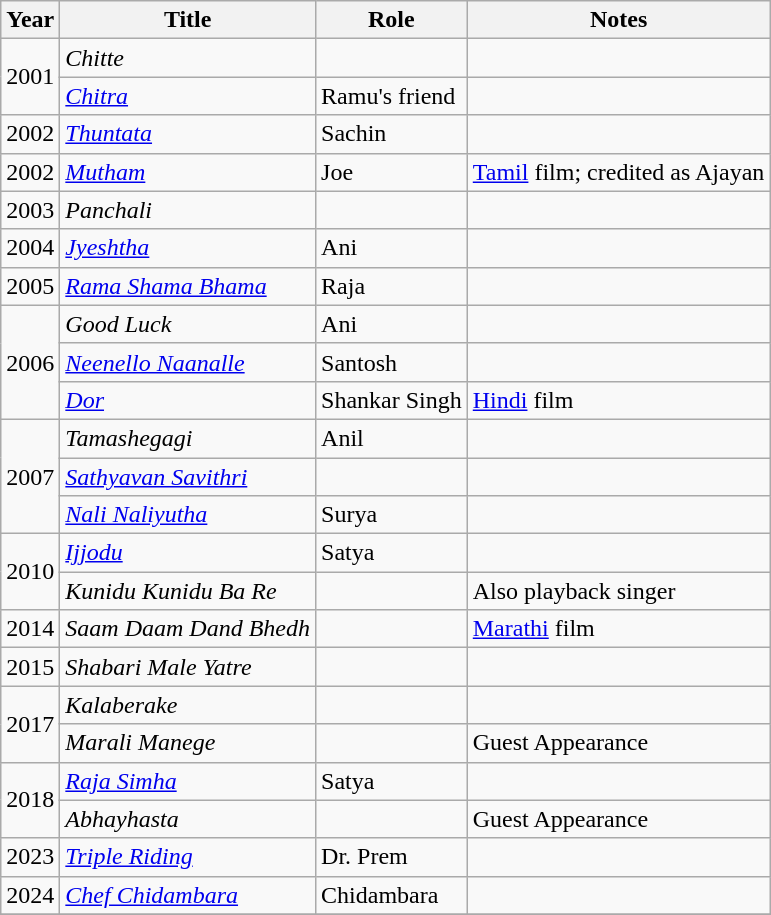<table class="wikitable sortable">
<tr>
<th>Year</th>
<th>Title</th>
<th>Role</th>
<th>Notes</th>
</tr>
<tr>
<td rowspan="2">2001</td>
<td><em>Chitte</em></td>
<td></td>
<td></td>
</tr>
<tr>
<td><em><a href='#'>Chitra</a></em></td>
<td>Ramu's friend</td>
<td></td>
</tr>
<tr>
<td>2002</td>
<td><em><a href='#'>Thuntata</a></em></td>
<td>Sachin</td>
<td></td>
</tr>
<tr>
<td>2002</td>
<td><em><a href='#'>Mutham</a></em></td>
<td>Joe</td>
<td><a href='#'>Tamil</a> film; credited as Ajayan</td>
</tr>
<tr>
<td>2003</td>
<td><em>Panchali</em></td>
<td></td>
<td></td>
</tr>
<tr>
<td>2004</td>
<td><em><a href='#'>Jyeshtha</a></em></td>
<td>Ani</td>
<td></td>
</tr>
<tr>
<td>2005</td>
<td><em><a href='#'>Rama Shama Bhama</a></em></td>
<td>Raja</td>
<td></td>
</tr>
<tr>
<td rowspan="3">2006</td>
<td><em>Good Luck</em></td>
<td>Ani</td>
<td></td>
</tr>
<tr>
<td><em><a href='#'>Neenello Naanalle</a></em></td>
<td>Santosh</td>
<td></td>
</tr>
<tr>
<td><em><a href='#'>Dor</a></em></td>
<td>Shankar Singh</td>
<td><a href='#'>Hindi</a> film</td>
</tr>
<tr>
<td rowspan="3">2007</td>
<td><em>Tamashegagi</em></td>
<td>Anil</td>
<td></td>
</tr>
<tr>
<td><em><a href='#'>Sathyavan Savithri</a></em></td>
<td></td>
<td></td>
</tr>
<tr>
<td><em><a href='#'>Nali Naliyutha</a></em></td>
<td>Surya</td>
<td></td>
</tr>
<tr>
<td rowspan="2">2010</td>
<td><em><a href='#'>Ijjodu</a></em></td>
<td>Satya</td>
<td></td>
</tr>
<tr>
<td><em>Kunidu Kunidu Ba Re</em></td>
<td></td>
<td>Also playback singer</td>
</tr>
<tr>
<td>2014</td>
<td><em>Saam Daam Dand Bhedh</em></td>
<td></td>
<td><a href='#'>Marathi</a> film</td>
</tr>
<tr>
<td>2015</td>
<td><em>Shabari Male Yatre</em></td>
<td></td>
<td></td>
</tr>
<tr>
<td rowspan="2">2017</td>
<td><em>Kalaberake</em></td>
<td></td>
<td></td>
</tr>
<tr>
<td><em>Marali Manege</em></td>
<td></td>
<td>Guest Appearance</td>
</tr>
<tr>
<td rowspan="2">2018</td>
<td><em><a href='#'>Raja Simha</a></em></td>
<td>Satya</td>
<td></td>
</tr>
<tr>
<td><em>Abhayhasta</em></td>
<td></td>
<td>Guest Appearance</td>
</tr>
<tr>
<td>2023</td>
<td><em><a href='#'>Triple Riding</a></em></td>
<td>Dr. Prem</td>
<td></td>
</tr>
<tr>
<td>2024</td>
<td><em><a href='#'>Chef Chidambara</a></em></td>
<td>Chidambara</td>
<td></td>
</tr>
<tr>
</tr>
</table>
